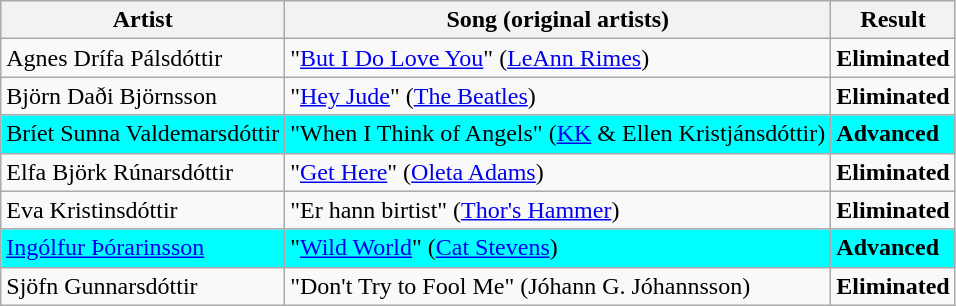<table class=wikitable>
<tr>
<th>Artist</th>
<th>Song (original artists)</th>
<th>Result</th>
</tr>
<tr>
<td>Agnes Drífa Pálsdóttir</td>
<td>"<a href='#'>But I Do Love You</a>" (<a href='#'>LeAnn Rimes</a>)</td>
<td><strong>Eliminated</strong></td>
</tr>
<tr>
<td>Björn Daði Björnsson</td>
<td>"<a href='#'>Hey Jude</a>" (<a href='#'>The Beatles</a>)</td>
<td><strong>Eliminated</strong></td>
</tr>
<tr style="background:cyan;">
<td>Bríet Sunna Valdemarsdóttir</td>
<td>"When I Think of Angels" (<a href='#'>KK</a> & Ellen Kristjánsdóttir)</td>
<td><strong>Advanced</strong></td>
</tr>
<tr>
<td>Elfa Björk Rúnarsdóttir</td>
<td>"<a href='#'>Get Here</a>" (<a href='#'>Oleta Adams</a>)</td>
<td><strong>Eliminated</strong></td>
</tr>
<tr>
<td>Eva Kristinsdóttir</td>
<td>"Er hann birtist" (<a href='#'>Thor's Hammer</a>)</td>
<td><strong>Eliminated</strong></td>
</tr>
<tr style="background:cyan;">
<td><a href='#'>Ingólfur Þórarinsson</a></td>
<td>"<a href='#'>Wild World</a>" (<a href='#'>Cat Stevens</a>)</td>
<td><strong>Advanced</strong></td>
</tr>
<tr>
<td>Sjöfn Gunnarsdóttir</td>
<td>"Don't Try to Fool Me" (Jóhann G. Jóhannsson)</td>
<td><strong>Eliminated</strong></td>
</tr>
</table>
